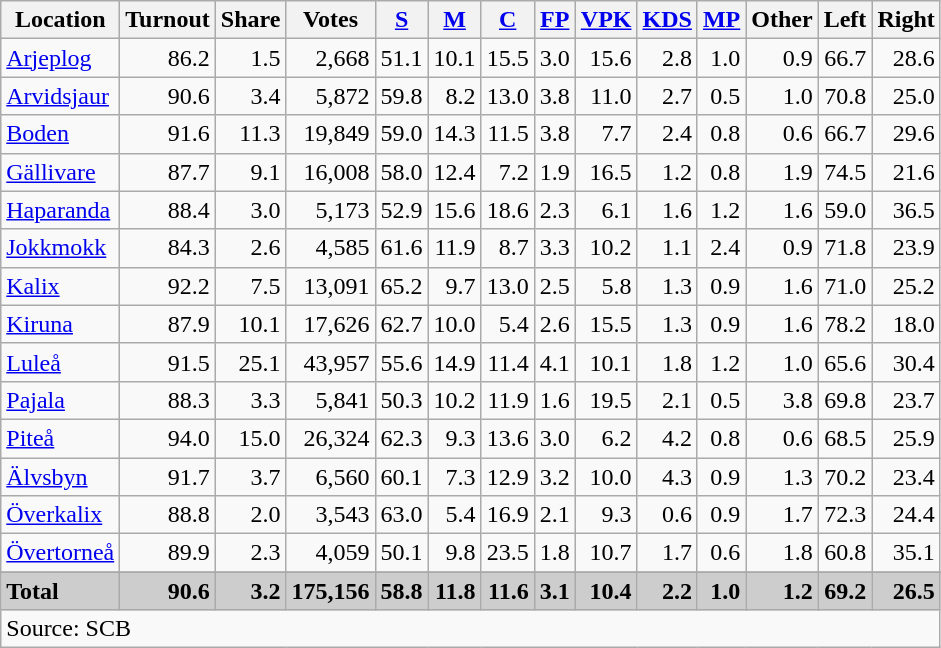<table class="wikitable sortable" style=text-align:right>
<tr>
<th>Location</th>
<th>Turnout</th>
<th>Share</th>
<th>Votes</th>
<th><a href='#'>S</a></th>
<th><a href='#'>M</a></th>
<th><a href='#'>C</a></th>
<th><a href='#'>FP</a></th>
<th><a href='#'>VPK</a></th>
<th><a href='#'>KDS</a></th>
<th><a href='#'>MP</a></th>
<th>Other</th>
<th>Left</th>
<th>Right</th>
</tr>
<tr>
<td align=left><a href='#'>Arjeplog</a></td>
<td>86.2</td>
<td>1.5</td>
<td>2,668</td>
<td>51.1</td>
<td>10.1</td>
<td>15.5</td>
<td>3.0</td>
<td>15.6</td>
<td>2.8</td>
<td>1.0</td>
<td>0.9</td>
<td>66.7</td>
<td>28.6</td>
</tr>
<tr>
<td align=left><a href='#'>Arvidsjaur</a></td>
<td>90.6</td>
<td>3.4</td>
<td>5,872</td>
<td>59.8</td>
<td>8.2</td>
<td>13.0</td>
<td>3.8</td>
<td>11.0</td>
<td>2.7</td>
<td>0.5</td>
<td>1.0</td>
<td>70.8</td>
<td>25.0</td>
</tr>
<tr>
<td align=left><a href='#'>Boden</a></td>
<td>91.6</td>
<td>11.3</td>
<td>19,849</td>
<td>59.0</td>
<td>14.3</td>
<td>11.5</td>
<td>3.8</td>
<td>7.7</td>
<td>2.4</td>
<td>0.8</td>
<td>0.6</td>
<td>66.7</td>
<td>29.6</td>
</tr>
<tr>
<td align=left><a href='#'>Gällivare</a></td>
<td>87.7</td>
<td>9.1</td>
<td>16,008</td>
<td>58.0</td>
<td>12.4</td>
<td>7.2</td>
<td>1.9</td>
<td>16.5</td>
<td>1.2</td>
<td>0.8</td>
<td>1.9</td>
<td>74.5</td>
<td>21.6</td>
</tr>
<tr>
<td align=left><a href='#'>Haparanda</a></td>
<td>88.4</td>
<td>3.0</td>
<td>5,173</td>
<td>52.9</td>
<td>15.6</td>
<td>18.6</td>
<td>2.3</td>
<td>6.1</td>
<td>1.6</td>
<td>1.2</td>
<td>1.6</td>
<td>59.0</td>
<td>36.5</td>
</tr>
<tr>
<td align=left><a href='#'>Jokkmokk</a></td>
<td>84.3</td>
<td>2.6</td>
<td>4,585</td>
<td>61.6</td>
<td>11.9</td>
<td>8.7</td>
<td>3.3</td>
<td>10.2</td>
<td>1.1</td>
<td>2.4</td>
<td>0.9</td>
<td>71.8</td>
<td>23.9</td>
</tr>
<tr>
<td align=left><a href='#'>Kalix</a></td>
<td>92.2</td>
<td>7.5</td>
<td>13,091</td>
<td>65.2</td>
<td>9.7</td>
<td>13.0</td>
<td>2.5</td>
<td>5.8</td>
<td>1.3</td>
<td>0.9</td>
<td>1.6</td>
<td>71.0</td>
<td>25.2</td>
</tr>
<tr>
<td align=left><a href='#'>Kiruna</a></td>
<td>87.9</td>
<td>10.1</td>
<td>17,626</td>
<td>62.7</td>
<td>10.0</td>
<td>5.4</td>
<td>2.6</td>
<td>15.5</td>
<td>1.3</td>
<td>0.9</td>
<td>1.6</td>
<td>78.2</td>
<td>18.0</td>
</tr>
<tr>
<td align=left><a href='#'>Luleå</a></td>
<td>91.5</td>
<td>25.1</td>
<td>43,957</td>
<td>55.6</td>
<td>14.9</td>
<td>11.4</td>
<td>4.1</td>
<td>10.1</td>
<td>1.8</td>
<td>1.2</td>
<td>1.0</td>
<td>65.6</td>
<td>30.4</td>
</tr>
<tr>
<td align=left><a href='#'>Pajala</a></td>
<td>88.3</td>
<td>3.3</td>
<td>5,841</td>
<td>50.3</td>
<td>10.2</td>
<td>11.9</td>
<td>1.6</td>
<td>19.5</td>
<td>2.1</td>
<td>0.5</td>
<td>3.8</td>
<td>69.8</td>
<td>23.7</td>
</tr>
<tr>
<td align=left><a href='#'>Piteå</a></td>
<td>94.0</td>
<td>15.0</td>
<td>26,324</td>
<td>62.3</td>
<td>9.3</td>
<td>13.6</td>
<td>3.0</td>
<td>6.2</td>
<td>4.2</td>
<td>0.8</td>
<td>0.6</td>
<td>68.5</td>
<td>25.9</td>
</tr>
<tr>
<td align=left><a href='#'>Älvsbyn</a></td>
<td>91.7</td>
<td>3.7</td>
<td>6,560</td>
<td>60.1</td>
<td>7.3</td>
<td>12.9</td>
<td>3.2</td>
<td>10.0</td>
<td>4.3</td>
<td>0.9</td>
<td>1.3</td>
<td>70.2</td>
<td>23.4</td>
</tr>
<tr>
<td align=left><a href='#'>Överkalix</a></td>
<td>88.8</td>
<td>2.0</td>
<td>3,543</td>
<td>63.0</td>
<td>5.4</td>
<td>16.9</td>
<td>2.1</td>
<td>9.3</td>
<td>0.6</td>
<td>0.9</td>
<td>1.7</td>
<td>72.3</td>
<td>24.4</td>
</tr>
<tr>
<td align=left><a href='#'>Övertorneå</a></td>
<td>89.9</td>
<td>2.3</td>
<td>4,059</td>
<td>50.1</td>
<td>9.8</td>
<td>23.5</td>
<td>1.8</td>
<td>10.7</td>
<td>1.7</td>
<td>0.6</td>
<td>1.8</td>
<td>60.8</td>
<td>35.1</td>
</tr>
<tr>
</tr>
<tr style="background:#CDCDCD;">
<td align=left><strong>Total</strong></td>
<td><strong>90.6</strong></td>
<td><strong>3.2</strong></td>
<td><strong>175,156</strong></td>
<td><strong>58.8</strong></td>
<td><strong>11.8</strong></td>
<td><strong>11.6</strong></td>
<td><strong>3.1</strong></td>
<td><strong>10.4</strong></td>
<td><strong>2.2</strong></td>
<td><strong>1.0</strong></td>
<td><strong>1.2</strong></td>
<td><strong>69.2</strong></td>
<td><strong>26.5</strong></td>
</tr>
<tr>
<td align=left colspan=14>Source: SCB </td>
</tr>
</table>
